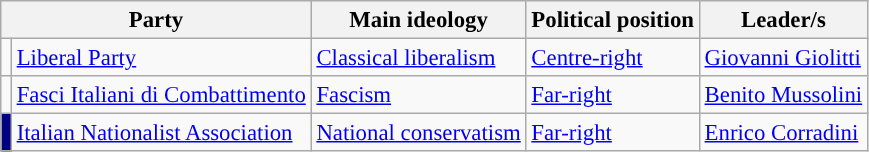<table class="wikitable" style="font-size:95%">
<tr>
<th colspan=2>Party</th>
<th>Main ideology</th>
<th>Political position</th>
<th>Leader/s</th>
</tr>
<tr>
<td></td>
<td><a href='#'>Liberal Party</a></td>
<td><a href='#'>Classical liberalism</a></td>
<td><a href='#'>Centre-right</a></td>
<td><a href='#'>Giovanni Giolitti</a></td>
</tr>
<tr>
<td></td>
<td><a href='#'>Fasci Italiani di Combattimento</a></td>
<td><a href='#'>Fascism</a></td>
<td><a href='#'>Far-right</a></td>
<td><a href='#'>Benito Mussolini</a></td>
</tr>
<tr>
<td bgcolor="#000080"></td>
<td><a href='#'>Italian Nationalist Association</a></td>
<td><a href='#'>National conservatism</a></td>
<td><a href='#'>Far-right</a></td>
<td><a href='#'>Enrico Corradini</a></td>
</tr>
</table>
